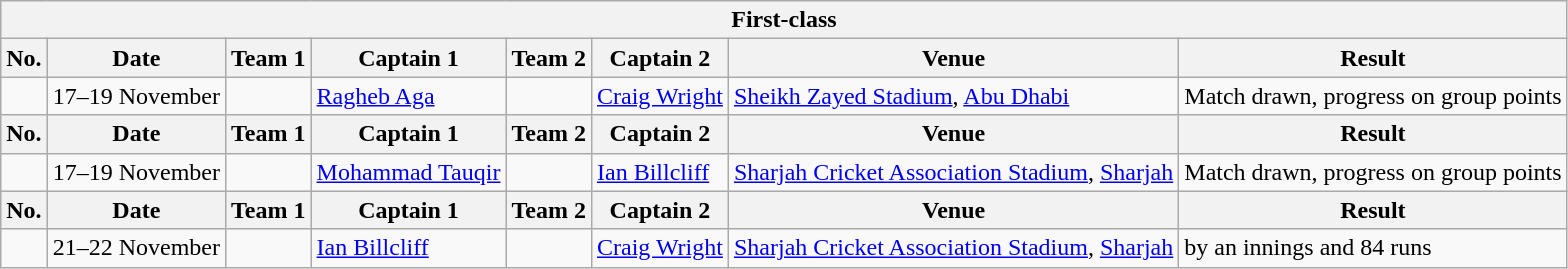<table class="wikitable">
<tr>
<th colspan="9">First-class</th>
</tr>
<tr>
<th>No.</th>
<th>Date</th>
<th>Team 1</th>
<th>Captain 1</th>
<th>Team 2</th>
<th>Captain 2</th>
<th>Venue</th>
<th>Result</th>
</tr>
<tr>
<td></td>
<td>17–19 November</td>
<td></td>
<td><a href='#'>Ragheb Aga</a></td>
<td></td>
<td><a href='#'>Craig Wright</a></td>
<td><a href='#'>Sheikh Zayed Stadium</a>, <a href='#'>Abu Dhabi</a></td>
<td>Match drawn,  progress on group points</td>
</tr>
<tr>
<th>No.</th>
<th>Date</th>
<th>Team 1</th>
<th>Captain 1</th>
<th>Team 2</th>
<th>Captain 2</th>
<th>Venue</th>
<th>Result</th>
</tr>
<tr>
<td></td>
<td>17–19 November</td>
<td></td>
<td><a href='#'>Mohammad Tauqir</a></td>
<td></td>
<td><a href='#'>Ian Billcliff</a></td>
<td><a href='#'>Sharjah Cricket Association Stadium</a>, <a href='#'>Sharjah</a></td>
<td>Match drawn,  progress on group points</td>
</tr>
<tr>
<th>No.</th>
<th>Date</th>
<th>Team 1</th>
<th>Captain 1</th>
<th>Team 2</th>
<th>Captain 2</th>
<th>Venue</th>
<th>Result</th>
</tr>
<tr>
<td></td>
<td>21–22 November</td>
<td></td>
<td><a href='#'>Ian Billcliff</a></td>
<td></td>
<td><a href='#'>Craig Wright</a></td>
<td><a href='#'>Sharjah Cricket Association Stadium</a>, <a href='#'>Sharjah</a></td>
<td> by an innings and 84 runs</td>
</tr>
</table>
